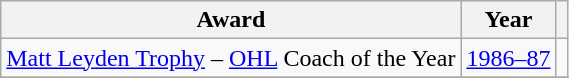<table class="wikitable">
<tr>
<th>Award</th>
<th>Year</th>
<th></th>
</tr>
<tr>
<td><a href='#'>Matt Leyden Trophy</a> – <a href='#'>OHL</a> Coach of the Year</td>
<td><a href='#'>1986–87</a></td>
<td></td>
</tr>
<tr>
</tr>
</table>
